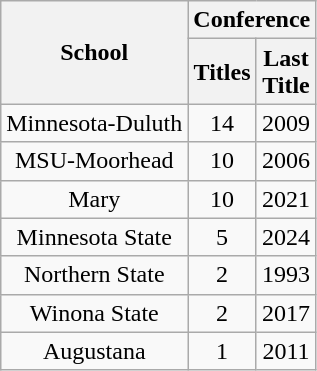<table class="wikitable sortable" style="text-align:center">
<tr>
<th rowspan=2>School</th>
<th colspan=2>Conference</th>
</tr>
<tr>
<th>Titles</th>
<th>Last<br>Title</th>
</tr>
<tr>
<td>Minnesota-Duluth</td>
<td>14</td>
<td>2009</td>
</tr>
<tr>
<td>MSU-Moorhead</td>
<td>10</td>
<td>2006</td>
</tr>
<tr>
<td>Mary</td>
<td>10</td>
<td>2021</td>
</tr>
<tr>
<td>Minnesota State</td>
<td>5</td>
<td>2024</td>
</tr>
<tr>
<td>Northern State</td>
<td>2</td>
<td>1993</td>
</tr>
<tr>
<td>Winona State</td>
<td>2</td>
<td>2017</td>
</tr>
<tr>
<td>Augustana</td>
<td>1</td>
<td>2011</td>
</tr>
</table>
